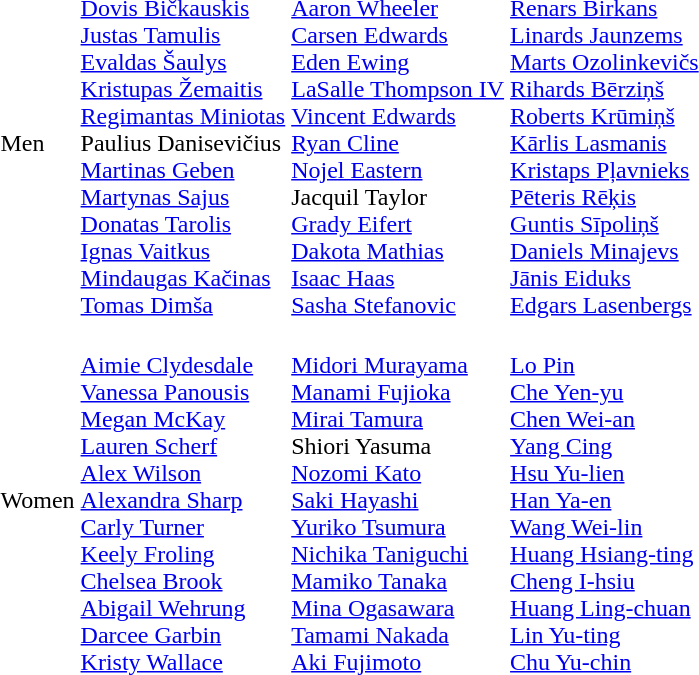<table>
<tr>
<td>Men<br></td>
<td><br><a href='#'>Dovis Bičkauskis</a><br> <a href='#'>Justas Tamulis</a><br><a href='#'>Evaldas Šaulys</a><br> <a href='#'>Kristupas Žemaitis</a><br> <a href='#'>Regimantas Miniotas</a><br> Paulius Danisevičius<br> <a href='#'>Martinas Geben</a><br> <a href='#'>Martynas Sajus</a><br> <a href='#'>Donatas Tarolis</a><br> <a href='#'>Ignas Vaitkus</a><br> <a href='#'>Mindaugas Kačinas</a><br> <a href='#'>Tomas Dimša</a></td>
<td><br><a href='#'>Aaron Wheeler</a><br> <a href='#'>Carsen Edwards</a><br><a href='#'>Eden Ewing</a><br> <a href='#'>LaSalle Thompson IV</a><br> <a href='#'>Vincent Edwards</a><br> <a href='#'>Ryan Cline</a><br> <a href='#'>Nojel Eastern</a><br> Jacquil Taylor<br> <a href='#'>Grady Eifert</a><br> <a href='#'>Dakota Mathias</a><br> <a href='#'>Isaac Haas</a><br> <a href='#'>Sasha Stefanovic</a></td>
<td><br><a href='#'>Renars Birkans</a><br> <a href='#'>Linards Jaunzems</a><br> <a href='#'>Marts Ozolinkevičs</a><br> <a href='#'>Rihards Bērziņš</a><br> <a href='#'>Roberts Krūmiņš</a><br> <a href='#'>Kārlis Lasmanis</a><br> <a href='#'>Kristaps Pļavnieks</a><br> <a href='#'>Pēteris Rēķis</a><br> <a href='#'>Guntis Sīpoliņš</a><br> <a href='#'>Daniels Minajevs</a><br> <a href='#'>Jānis Eiduks</a><br> <a href='#'>Edgars Lasenbergs</a></td>
</tr>
<tr>
<td>Women<br></td>
<td><br><a href='#'>Aimie Clydesdale</a><br> <a href='#'>Vanessa Panousis</a><br><a href='#'>Megan McKay</a><br> <a href='#'>Lauren Scherf</a><br> <a href='#'>Alex Wilson</a><br> <a href='#'>Alexandra Sharp</a><br> <a href='#'>Carly Turner</a><br> <a href='#'>Keely Froling</a><br> <a href='#'>Chelsea Brook</a><br> <a href='#'>Abigail Wehrung</a><br> <a href='#'>Darcee Garbin</a><br> <a href='#'>Kristy Wallace</a></td>
<td><br><a href='#'>Midori Murayama</a><br> <a href='#'>Manami Fujioka</a><br><a href='#'>Mirai Tamura</a><br> Shiori Yasuma<br> <a href='#'>Nozomi Kato</a><br> <a href='#'>Saki Hayashi</a><br> <a href='#'>Yuriko Tsumura</a><br> <a href='#'>Nichika Taniguchi</a><br> <a href='#'>Mamiko Tanaka</a><br> <a href='#'>Mina Ogasawara</a><br> <a href='#'>Tamami Nakada</a><br> <a href='#'>Aki Fujimoto</a></td>
<td><br><a href='#'>Lo Pin</a><br> <a href='#'>Che Yen-yu</a><br><a href='#'>Chen Wei-an</a><br> <a href='#'>Yang Cing</a><br> <a href='#'>Hsu Yu-lien</a><br> <a href='#'>Han Ya-en</a><br> <a href='#'>Wang Wei-lin</a><br> <a href='#'>Huang Hsiang-ting</a><br> <a href='#'>Cheng I-hsiu</a><br> <a href='#'>Huang Ling-chuan</a><br> <a href='#'>Lin Yu-ting</a><br> <a href='#'>Chu Yu-chin</a></td>
</tr>
</table>
